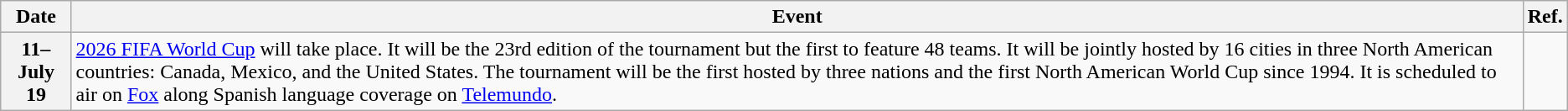<table class="wikitable sortable">
<tr>
<th>Date</th>
<th>Event</th>
<th>Ref.</th>
</tr>
<tr>
<th>11–July 19</th>
<td><a href='#'>2026 FIFA World Cup</a> will take place. It will be the 23rd edition of the tournament but the first to feature 48 teams. It will be jointly hosted by 16 cities in three North American countries: Canada, Mexico, and the United States. The tournament will be the first hosted by three nations and the first North American World Cup since 1994. It is scheduled to air on <a href='#'>Fox</a> along Spanish language coverage on <a href='#'>Telemundo</a>.</td>
<td></td>
</tr>
</table>
